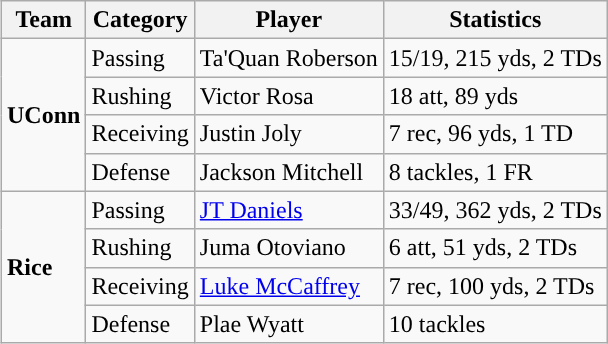<table class="wikitable" style="float: right;">
<tr>
<th>Team</th>
<th>Category</th>
<th>Player</th>
<th>Statistics</th>
</tr>
<tr>
<td rowspan=4><strong>UConn</strong></td>
<td>Passing</td>
<td>Ta'Quan Roberson</td>
<td>15/19, 215 yds, 2 TDs</td>
</tr>
<tr>
<td>Rushing</td>
<td>Victor Rosa</td>
<td>18 att, 89 yds</td>
</tr>
<tr>
<td>Receiving</td>
<td>Justin Joly</td>
<td>7 rec, 96 yds, 1 TD</td>
</tr>
<tr>
<td>Defense</td>
<td>Jackson Mitchell</td>
<td>8 tackles, 1 FR</td>
</tr>
<tr>
<td rowspan=4><strong>Rice</strong></td>
<td>Passing</td>
<td><a href='#'>JT Daniels</a></td>
<td>33/49, 362 yds, 2 TDs</td>
</tr>
<tr>
<td>Rushing</td>
<td>Juma Otoviano</td>
<td>6 att, 51 yds, 2 TDs</td>
</tr>
<tr>
<td>Receiving</td>
<td><a href='#'>Luke McCaffrey</a></td>
<td>7 rec, 100 yds, 2 TDs</td>
</tr>
<tr>
<td>Defense</td>
<td>Plae Wyatt</td>
<td>10 tackles</td>
</tr>
</table>
